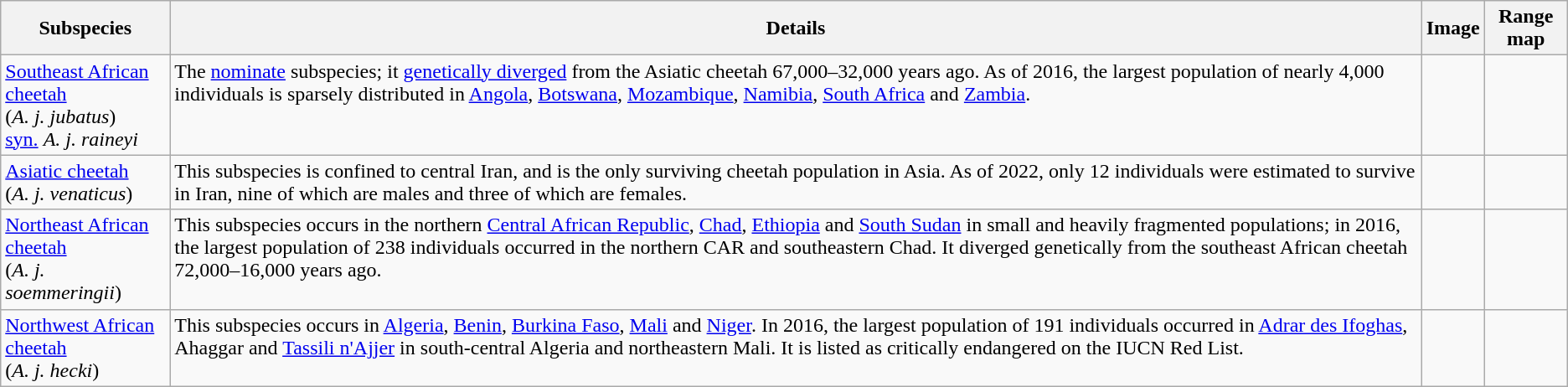<table class="wikitable">
<tr>
<th>Subspecies</th>
<th>Details</th>
<th>Image</th>
<th>Range map</th>
</tr>
<tr style="vertical-align: top;">
<td><a href='#'>Southeast African cheetah</a><br>(<em>A. j. jubatus</em>) <br><a href='#'>syn.</a> <em>A. j. raineyi</em><br></td>
<td>The <a href='#'>nominate</a> subspecies; it <a href='#'>genetically diverged</a> from the Asiatic cheetah 67,000–32,000 years ago. As of 2016, the largest population of nearly 4,000 individuals is sparsely distributed in <a href='#'>Angola</a>, <a href='#'>Botswana</a>, <a href='#'>Mozambique</a>, <a href='#'>Namibia</a>, <a href='#'>South Africa</a> and <a href='#'>Zambia</a>.</td>
<td></td>
<td></td>
</tr>
<tr style="vertical-align: top;">
<td><a href='#'>Asiatic cheetah</a><br>(<em>A. j. venaticus</em>) </td>
<td>This subspecies is confined to central Iran, and is the only surviving cheetah population in Asia. As of 2022, only 12 individuals were estimated to survive in Iran, nine of which are males and three of which are females.</td>
<td></td>
<td></td>
</tr>
<tr style="vertical-align: top;">
<td><a href='#'>Northeast African cheetah</a><br>(<em>A. j. soemmeringii</em>) </td>
<td>This subspecies occurs in the northern <a href='#'>Central African Republic</a>, <a href='#'>Chad</a>, <a href='#'>Ethiopia</a> and <a href='#'>South Sudan</a> in small and heavily fragmented populations; in 2016, the largest population of 238 individuals occurred in the northern CAR and southeastern Chad. It diverged genetically from the southeast African cheetah 72,000–16,000 years ago.</td>
<td></td>
<td></td>
</tr>
<tr style="vertical-align: top;">
<td><a href='#'>Northwest African cheetah</a><br>(<em>A. j. hecki</em>) </td>
<td>This subspecies occurs in <a href='#'>Algeria</a>, <a href='#'>Benin</a>, <a href='#'>Burkina Faso</a>, <a href='#'>Mali</a> and <a href='#'>Niger</a>. In 2016, the largest population of 191 individuals occurred in <a href='#'>Adrar des Ifoghas</a>, Ahaggar and <a href='#'>Tassili n'Ajjer</a> in south-central Algeria and northeastern Mali. It is listed as critically endangered on the IUCN Red List.</td>
<td></td>
<td></td>
</tr>
</table>
